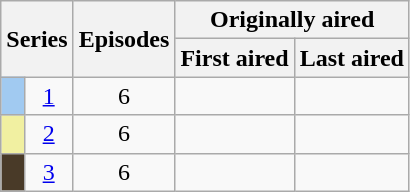<table class="wikitable plainrowheaders" style="text-align:center;">
<tr>
<th colspan="2" rowspan="2">Series</th>
<th rowspan="2">Episodes</th>
<th colspan="2">Originally aired</th>
</tr>
<tr>
<th>First aired</th>
<th>Last aired</th>
</tr>
<tr>
<td style="background: #A1CAF1;"></td>
<td><a href='#'>1</a></td>
<td>6</td>
<td></td>
<td></td>
</tr>
<tr>
<td style="background: #F1F0A1;"></td>
<td><a href='#'>2</a></td>
<td>6</td>
<td></td>
<td></td>
</tr>
<tr>
<td style="background: #493A28;"></td>
<td><a href='#'>3</a></td>
<td>6</td>
<td></td>
<td></td>
</tr>
</table>
